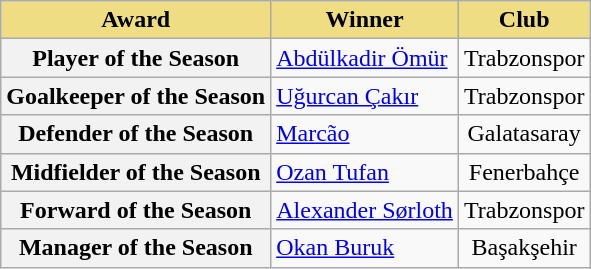<table class="wikitable" style="text-align:center">
<tr>
<th style="background-color: #eedd82"><strong>Award</strong></th>
<th style="background-color: #eedd82"><strong>Winner</strong></th>
<th style="background-color: #eedd82"><strong>Club</strong></th>
</tr>
<tr>
<th><strong>Player of the Season</strong></th>
<td align="left"> <a href='#'>Abdülkadir Ömür</a></td>
<td>Trabzonspor</td>
</tr>
<tr>
<th><strong>Goalkeeper of the Season</strong></th>
<td align="left "> <a href='#'>Uğurcan Çakır</a></td>
<td>Trabzonspor</td>
</tr>
<tr>
<th><strong>Defender of the Season</strong></th>
<td align="left"> <a href='#'>Marcão</a></td>
<td>Galatasaray</td>
</tr>
<tr>
<th><strong>Midfielder of the Season</strong></th>
<td align="left"> <a href='#'>Ozan Tufan</a></td>
<td>Fenerbahçe</td>
</tr>
<tr>
<th><strong>Forward of the Season</strong></th>
<td align="left"> <a href='#'>Alexander Sørloth</a></td>
<td>Trabzonspor</td>
</tr>
<tr>
<th><strong>Manager of the Season</strong></th>
<td align="left"> <a href='#'>Okan Buruk</a></td>
<td>Başakşehir</td>
</tr>
</table>
